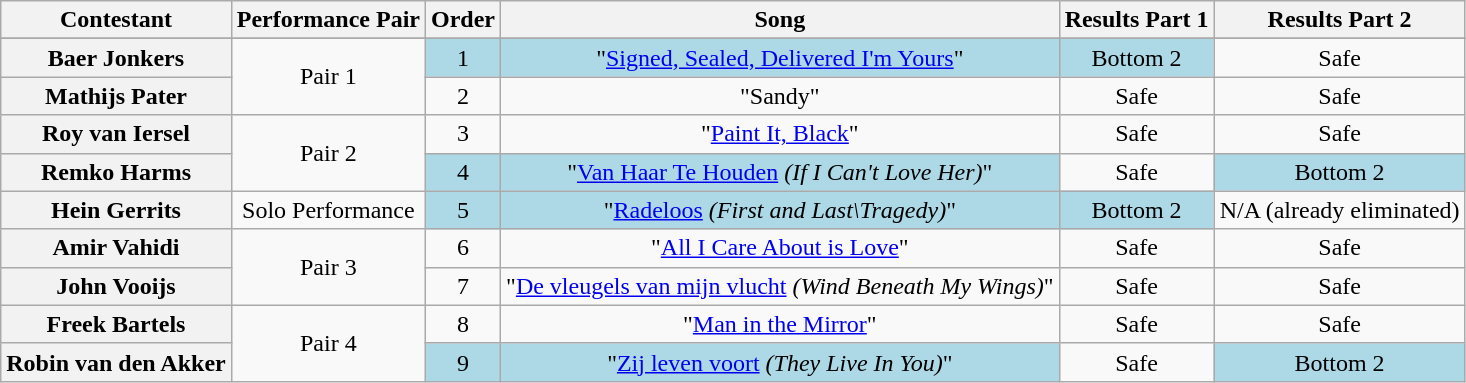<table class="wikitable plainrowheaders" style="text-align:center;">
<tr>
<th scope="col">Contestant</th>
<th scope="col">Performance Pair</th>
<th scope="col">Order</th>
<th scope="col">Song</th>
<th scope="col">Results Part 1</th>
<th scope="col">Results Part 2</th>
</tr>
<tr>
</tr>
<tr>
<th scope="row">Baer Jonkers</th>
<td rowspan="2">Pair 1</td>
<td style = "background:lightblue">1</td>
<td style = "background:lightblue">"<a href='#'>Signed, Sealed, Delivered I'm Yours</a>"</td>
<td style = "background:lightblue">Bottom 2</td>
<td>Safe</td>
</tr>
<tr>
<th scope="row">Mathijs Pater</th>
<td>2</td>
<td>"Sandy"</td>
<td>Safe</td>
<td>Safe</td>
</tr>
<tr>
<th scope="row">Roy van Iersel</th>
<td rowspan="2">Pair 2</td>
<td>3</td>
<td>"<a href='#'>Paint It, Black</a>"</td>
<td>Safe</td>
<td>Safe</td>
</tr>
<tr>
<th scope="row">Remko Harms</th>
<td style = "background:lightblue">4</td>
<td style = "background:lightblue">"<a href='#'>Van Haar Te Houden</a> <em>(If I Can't Love Her)</em>"</td>
<td>Safe</td>
<td style = "background:lightblue">Bottom 2</td>
</tr>
<tr>
<th scope="row">Hein Gerrits</th>
<td rowspan="1">Solo Performance</td>
<td style = "background:lightblue">5</td>
<td style = "background:lightblue">"<a href='#'>Radeloos</a> <em>(First and Last\Tragedy)</em>"</td>
<td style = "background:lightblue">Bottom 2</td>
<td>N/A (already eliminated)</td>
</tr>
<tr>
<th scope="row">Amir Vahidi</th>
<td rowspan="2">Pair 3</td>
<td>6</td>
<td>"<a href='#'>All I Care About is Love</a>"</td>
<td>Safe</td>
<td>Safe</td>
</tr>
<tr>
<th scope="row">John Vooijs</th>
<td>7</td>
<td>"<a href='#'>De vleugels van mijn vlucht</a> <em>(Wind Beneath My Wings)</em>"</td>
<td>Safe</td>
<td>Safe</td>
</tr>
<tr>
<th scope="row">Freek Bartels</th>
<td rowspan="2">Pair 4</td>
<td>8</td>
<td>"<a href='#'>Man in the Mirror</a>"</td>
<td>Safe</td>
<td>Safe</td>
</tr>
<tr>
<th scope="row">Robin van den Akker</th>
<td style = "background:lightblue">9</td>
<td style = "background:lightblue">"<a href='#'>Zij leven voort</a> <em>(They Live In You)</em>"</td>
<td>Safe</td>
<td style = "background:lightblue">Bottom 2</td>
</tr>
</table>
